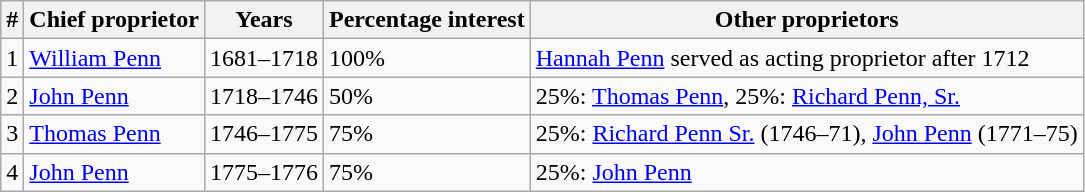<table class="wikitable">
<tr>
<th>#</th>
<th>Chief proprietor</th>
<th>Years</th>
<th>Percentage interest</th>
<th>Other proprietors</th>
</tr>
<tr>
<td>1</td>
<td><a href='#'>William Penn</a></td>
<td>1681–1718</td>
<td>100%</td>
<td><a href='#'>Hannah Penn</a> served as acting proprietor after 1712</td>
</tr>
<tr>
<td>2</td>
<td><a href='#'>John Penn</a></td>
<td>1718–1746</td>
<td>50%</td>
<td>25%: <a href='#'>Thomas Penn</a>, 25%: <a href='#'>Richard Penn, Sr.</a></td>
</tr>
<tr>
<td>3</td>
<td><a href='#'>Thomas Penn</a></td>
<td>1746–1775</td>
<td>75%</td>
<td>25%: <a href='#'>Richard Penn Sr.</a> (1746–71), <a href='#'>John Penn</a> (1771–75)</td>
</tr>
<tr>
<td>4</td>
<td><a href='#'>John Penn</a></td>
<td>1775–1776</td>
<td>75%</td>
<td>25%: <a href='#'>John Penn</a></td>
</tr>
</table>
